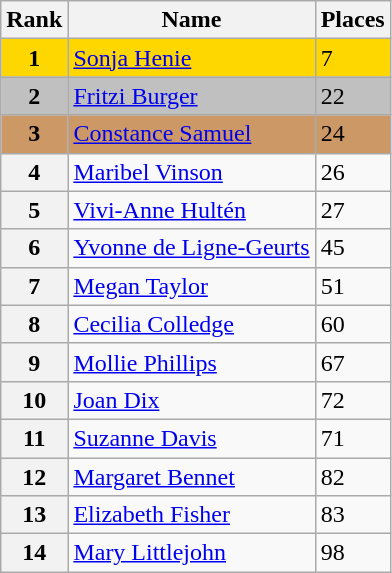<table class="wikitable">
<tr>
<th>Rank</th>
<th>Name</th>
<th>Places</th>
</tr>
<tr bgcolor=gold>
<td align=center><strong>1</strong></td>
<td> <a href='#'>Sonja Henie</a></td>
<td>7</td>
</tr>
<tr bgcolor=silver>
<td align=center><strong>2</strong></td>
<td> <a href='#'>Fritzi Burger</a></td>
<td>22</td>
</tr>
<tr bgcolor=cc9966>
<td align=center><strong>3</strong></td>
<td> <a href='#'>Constance Samuel</a></td>
<td>24</td>
</tr>
<tr>
<th>4</th>
<td> <a href='#'>Maribel Vinson</a></td>
<td>26</td>
</tr>
<tr>
<th>5</th>
<td> <a href='#'>Vivi-Anne Hultén</a></td>
<td>27</td>
</tr>
<tr>
<th>6</th>
<td> <a href='#'>Yvonne de Ligne-Geurts</a></td>
<td>45</td>
</tr>
<tr>
<th>7</th>
<td> <a href='#'>Megan Taylor</a></td>
<td>51</td>
</tr>
<tr>
<th>8</th>
<td> <a href='#'>Cecilia Colledge</a></td>
<td>60</td>
</tr>
<tr>
<th>9</th>
<td> <a href='#'>Mollie Phillips</a></td>
<td>67</td>
</tr>
<tr>
<th>10</th>
<td> <a href='#'>Joan Dix</a></td>
<td>72</td>
</tr>
<tr>
<th>11</th>
<td> <a href='#'>Suzanne Davis</a></td>
<td>71</td>
</tr>
<tr>
<th>12</th>
<td> <a href='#'>Margaret Bennet</a></td>
<td>82</td>
</tr>
<tr>
<th>13</th>
<td> <a href='#'>Elizabeth Fisher</a></td>
<td>83</td>
</tr>
<tr>
<th>14</th>
<td> <a href='#'>Mary Littlejohn</a></td>
<td>98</td>
</tr>
</table>
